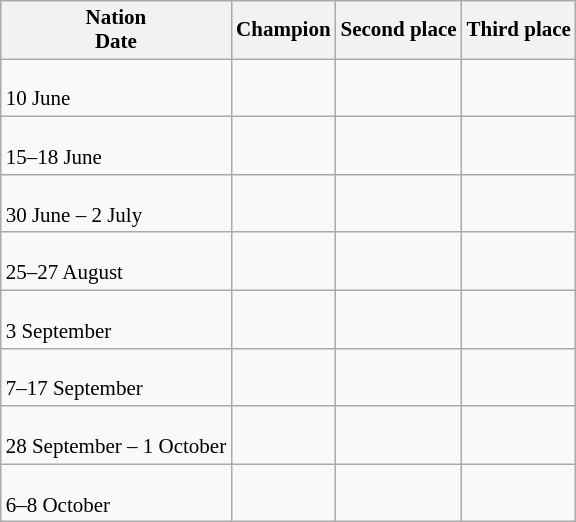<table class=wikitable style="font-size:14px">
<tr>
<th>Nation <br> Date</th>
<th>Champion</th>
<th>Second place</th>
<th>Third place</th>
</tr>
<tr>
<td rowspan=> <br> 10 June</td>
<td><br></td>
<td><br></td>
<td><br></td>
</tr>
<tr>
<td rowspan=> <br> 15–18 June</td>
<td><br></td>
<td><br></td>
<td><br></td>
</tr>
<tr>
<td rowspan=> <br> 30 June – 2 July</td>
<td><br></td>
<td><br></td>
<td><br></td>
</tr>
<tr>
<td rowspan=> <br> 25–27 August</td>
<td><br></td>
<td><br></td>
<td><br></td>
</tr>
<tr>
<td rowspan=> <br> 3 September</td>
<td><br></td>
<td><br></td>
<td><br></td>
</tr>
<tr>
<td rowspan=> <br> 7–17 September</td>
<td><br></td>
<td><br></td>
<td><br></td>
</tr>
<tr>
<td rowspan=> <br> 28 September – 1 October</td>
<td><br></td>
<td><br></td>
<td><br></td>
</tr>
<tr>
<td rowspan=> <br> 6–8 October</td>
<td><br></td>
<td><br></td>
<td><br></td>
</tr>
</table>
